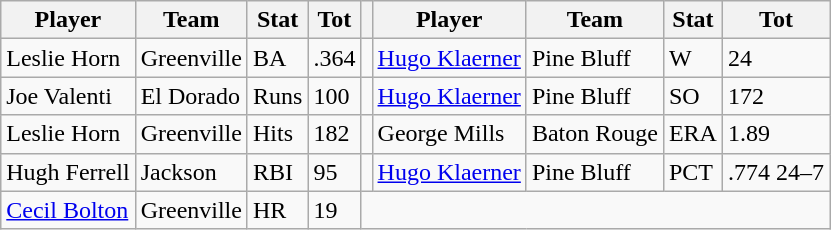<table class="wikitable">
<tr>
<th>Player</th>
<th>Team</th>
<th>Stat</th>
<th>Tot</th>
<th></th>
<th>Player</th>
<th>Team</th>
<th>Stat</th>
<th>Tot</th>
</tr>
<tr>
<td>Leslie Horn</td>
<td>Greenville</td>
<td>BA</td>
<td>.364</td>
<td></td>
<td><a href='#'>Hugo Klaerner</a></td>
<td>Pine Bluff</td>
<td>W</td>
<td>24</td>
</tr>
<tr>
<td>Joe Valenti</td>
<td>El Dorado</td>
<td>Runs</td>
<td>100</td>
<td></td>
<td><a href='#'>Hugo Klaerner</a></td>
<td>Pine Bluff</td>
<td>SO</td>
<td>172</td>
</tr>
<tr>
<td>Leslie Horn</td>
<td>Greenville</td>
<td>Hits</td>
<td>182</td>
<td></td>
<td>George Mills</td>
<td>Baton Rouge</td>
<td>ERA</td>
<td>1.89</td>
</tr>
<tr>
<td>Hugh Ferrell</td>
<td>Jackson</td>
<td>RBI</td>
<td>95</td>
<td></td>
<td><a href='#'>Hugo Klaerner</a></td>
<td>Pine Bluff</td>
<td>PCT</td>
<td>.774 24–7</td>
</tr>
<tr>
<td><a href='#'>Cecil Bolton</a></td>
<td>Greenville</td>
<td>HR</td>
<td>19</td>
</tr>
</table>
